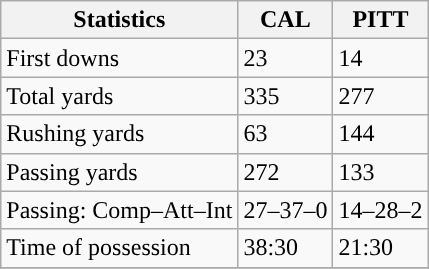<table class="wikitable" style="float: left;">
<tr>
<th>Statistics</th>
<th>CAL</th>
<th>PITT</th>
</tr>
<tr>
<td>First downs</td>
<td>23</td>
<td>14</td>
</tr>
<tr>
<td>Total yards</td>
<td>335</td>
<td>277</td>
</tr>
<tr>
<td>Rushing yards</td>
<td>63</td>
<td>144</td>
</tr>
<tr>
<td>Passing yards</td>
<td>272</td>
<td>133</td>
</tr>
<tr>
<td>Passing: Comp–Att–Int</td>
<td>27–37–0</td>
<td>14–28–2</td>
</tr>
<tr>
<td>Time of possession</td>
<td>38:30</td>
<td>21:30</td>
</tr>
<tr>
</tr>
</table>
